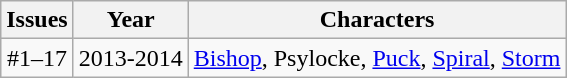<table class="wikitable">
<tr>
<th>Issues</th>
<th>Year</th>
<th>Characters</th>
</tr>
<tr>
<td align=center>#1–17</td>
<td align=center>2013-2014</td>
<td><a href='#'>Bishop</a>, Psylocke, <a href='#'>Puck</a>, <a href='#'>Spiral</a>, <a href='#'>Storm</a></td>
</tr>
</table>
